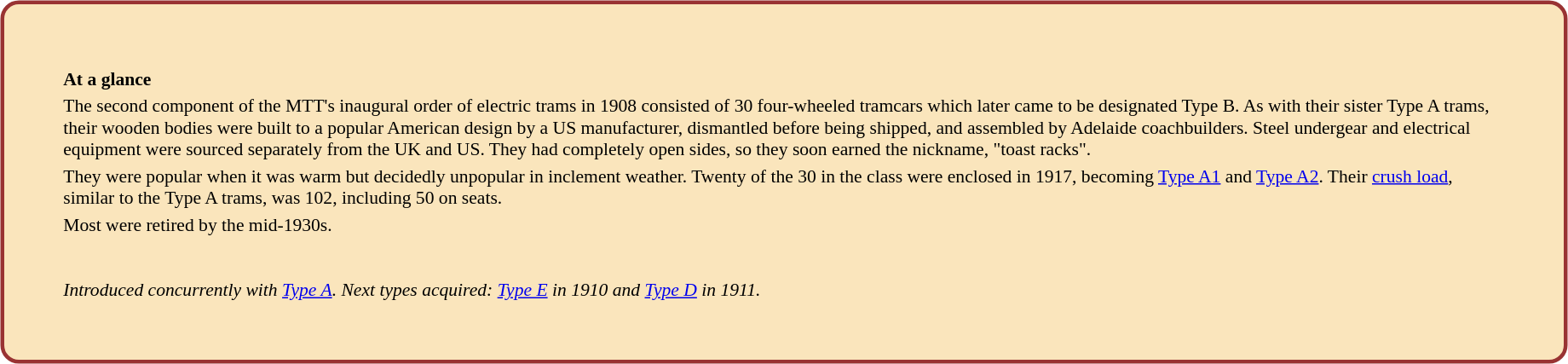<table style="width:100%; float:Left; padding-right: 2em; padding-bottom: 3em; padding-bottom: 3em;">
<tr>
<td valign=top width=90%><br><table width="100%" align="left" style="text-align:left; border:3px solid #993333; border-radius: 1em; background-color:#FAE5BC; font-size: 90%; padding: 3em;">
<tr>
<td></td>
</tr>
<tr>
<td><strong>At a glance</strong></td>
</tr>
<tr>
<td>The second component of the MTT's inaugural order of electric trams in 1908 consisted of 30 four-wheeled tramcars which later came to be designated Type B. As with their sister Type A trams, their wooden bodies were built to a popular American design by a US manufacturer, dismantled before being shipped, and assembled by Adelaide coachbuilders. Steel undergear and electrical equipment were sourced separately from the UK and US. They had completely open sides, so they soon earned the nickname, "toast racks".</td>
</tr>
<tr>
<td>They were popular when it was warm but decidedly unpopular in inclement weather. Twenty of the 30 in the class were enclosed in 1917, becoming <a href='#'>Type A1</a> and <a href='#'>Type A2</a>. Their <a href='#'>crush load</a>, similar to the Type A trams, was 102, including 50 on seats.</td>
</tr>
<tr>
<td>Most were retired by the mid-1930s.<br><br><br>
<em>Introduced concurrently with <a href='#'>Type A</a>.   Next types acquired: <a href='#'>Type E</a> in 1910 and <a href='#'>Type D</a> in 1911.</em></td>
</tr>
</table>
</td>
</tr>
</table>
